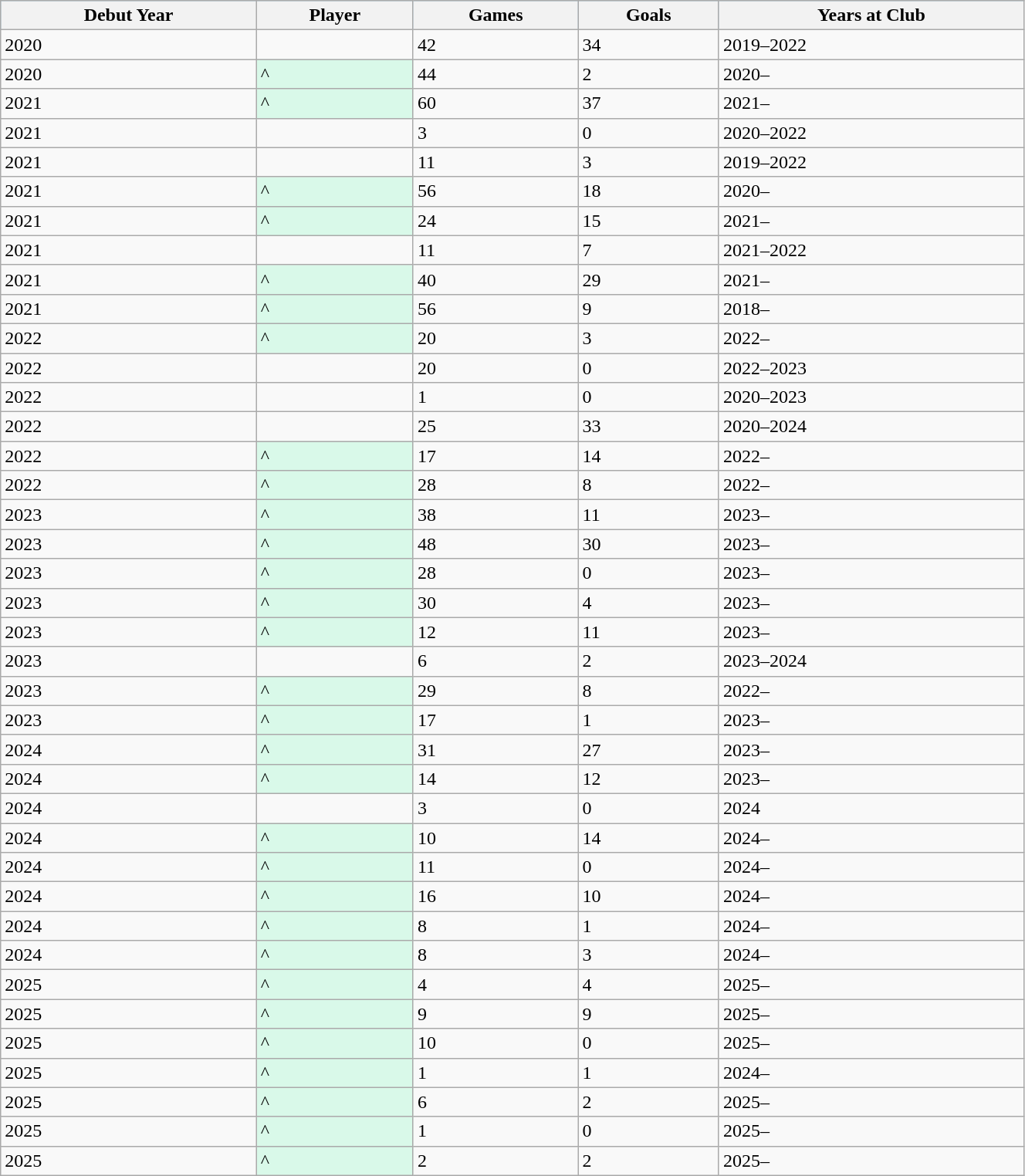<table class="wikitable sortable" style="width:70%;">
<tr style="background:#87cefa;">
<th>Debut Year</th>
<th>Player</th>
<th>Games</th>
<th>Goals</th>
<th>Years at Club</th>
</tr>
<tr>
<td>2020</td>
<td></td>
<td>42</td>
<td>34</td>
<td>2019–2022</td>
</tr>
<tr>
<td>2020</td>
<td style="background:#d9f9e9">^</td>
<td>44</td>
<td>2</td>
<td>2020–</td>
</tr>
<tr>
<td>2021</td>
<td style="background:#d9f9e9">^</td>
<td>60</td>
<td>37</td>
<td>2021–</td>
</tr>
<tr>
<td>2021</td>
<td></td>
<td>3</td>
<td>0</td>
<td>2020–2022</td>
</tr>
<tr>
<td>2021</td>
<td></td>
<td>11</td>
<td>3</td>
<td>2019–2022</td>
</tr>
<tr>
<td>2021</td>
<td style="background:#d9f9e9">^</td>
<td>56</td>
<td>18</td>
<td>2020–</td>
</tr>
<tr>
<td>2021</td>
<td style="background:#d9f9e9">^</td>
<td>24</td>
<td>15</td>
<td>2021–</td>
</tr>
<tr>
<td>2021</td>
<td></td>
<td>11</td>
<td>7</td>
<td>2021–2022</td>
</tr>
<tr>
<td>2021</td>
<td style="background:#d9f9e9">^</td>
<td>40</td>
<td>29</td>
<td>2021–</td>
</tr>
<tr>
<td>2021</td>
<td style="background:#d9f9e9">^</td>
<td>56</td>
<td>9</td>
<td>2018–</td>
</tr>
<tr>
<td>2022</td>
<td style="background:#d9f9e9">^</td>
<td>20</td>
<td>3</td>
<td>2022–</td>
</tr>
<tr>
<td>2022</td>
<td></td>
<td>20</td>
<td>0</td>
<td>2022–2023</td>
</tr>
<tr>
<td>2022</td>
<td></td>
<td>1</td>
<td>0</td>
<td>2020–2023</td>
</tr>
<tr>
<td>2022</td>
<td></td>
<td>25</td>
<td>33</td>
<td>2020–2024</td>
</tr>
<tr>
<td>2022</td>
<td style="background:#d9f9e9">^</td>
<td>17</td>
<td>14</td>
<td>2022–</td>
</tr>
<tr>
<td>2022</td>
<td style="background:#d9f9e9">^</td>
<td>28</td>
<td>8</td>
<td>2022–</td>
</tr>
<tr>
<td>2023</td>
<td style="background:#d9f9e9">^</td>
<td>38</td>
<td>11</td>
<td>2023–</td>
</tr>
<tr>
<td>2023</td>
<td style="background:#d9f9e9">^</td>
<td>48</td>
<td>30</td>
<td>2023–</td>
</tr>
<tr>
<td>2023</td>
<td style="background:#d9f9e9">^</td>
<td>28</td>
<td>0</td>
<td>2023–</td>
</tr>
<tr>
<td>2023</td>
<td style="background:#d9f9e9">^</td>
<td>30</td>
<td>4</td>
<td>2023–</td>
</tr>
<tr>
<td>2023</td>
<td style="background:#d9f9e9">^</td>
<td>12</td>
<td>11</td>
<td>2023–</td>
</tr>
<tr>
<td>2023</td>
<td></td>
<td>6</td>
<td>2</td>
<td>2023–2024</td>
</tr>
<tr>
<td>2023</td>
<td style="background:#d9f9e9">^</td>
<td>29</td>
<td>8</td>
<td>2022–</td>
</tr>
<tr>
<td>2023</td>
<td style="background:#d9f9e9">^</td>
<td>17</td>
<td>1</td>
<td>2023–</td>
</tr>
<tr>
<td>2024</td>
<td style="background:#d9f9e9">^</td>
<td>31</td>
<td>27</td>
<td>2023–</td>
</tr>
<tr>
<td>2024</td>
<td style="background:#d9f9e9">^</td>
<td>14</td>
<td>12</td>
<td>2023–</td>
</tr>
<tr>
<td>2024</td>
<td></td>
<td>3</td>
<td>0</td>
<td>2024</td>
</tr>
<tr>
<td>2024</td>
<td style="background:#d9f9e9">^</td>
<td>10</td>
<td>14</td>
<td>2024–</td>
</tr>
<tr>
<td>2024</td>
<td style="background:#d9f9e9">^</td>
<td>11</td>
<td>0</td>
<td>2024–</td>
</tr>
<tr>
<td>2024</td>
<td style="background:#d9f9e9">^</td>
<td>16</td>
<td>10</td>
<td>2024–</td>
</tr>
<tr>
<td>2024</td>
<td style="background:#d9f9e9">^</td>
<td>8</td>
<td>1</td>
<td>2024–</td>
</tr>
<tr>
<td>2024</td>
<td style="background:#d9f9e9">^</td>
<td>8</td>
<td>3</td>
<td>2024–</td>
</tr>
<tr>
<td>2025</td>
<td style="background:#d9f9e9">^</td>
<td>4</td>
<td>4</td>
<td>2025–</td>
</tr>
<tr>
<td>2025</td>
<td style="background:#d9f9e9">^</td>
<td>9</td>
<td>9</td>
<td>2025–</td>
</tr>
<tr>
<td>2025</td>
<td style="background:#d9f9e9">^</td>
<td>10</td>
<td>0</td>
<td>2025–</td>
</tr>
<tr>
<td>2025</td>
<td style="background:#d9f9e9">^</td>
<td>1</td>
<td>1</td>
<td>2024–</td>
</tr>
<tr>
<td>2025</td>
<td style="background:#d9f9e9">^</td>
<td>6</td>
<td>2</td>
<td>2025–</td>
</tr>
<tr>
<td>2025</td>
<td style="background:#d9f9e9">^</td>
<td>1</td>
<td>0</td>
<td>2025–</td>
</tr>
<tr>
<td>2025</td>
<td style="background:#d9f9e9">^</td>
<td>2</td>
<td>2</td>
<td>2025–</td>
</tr>
</table>
